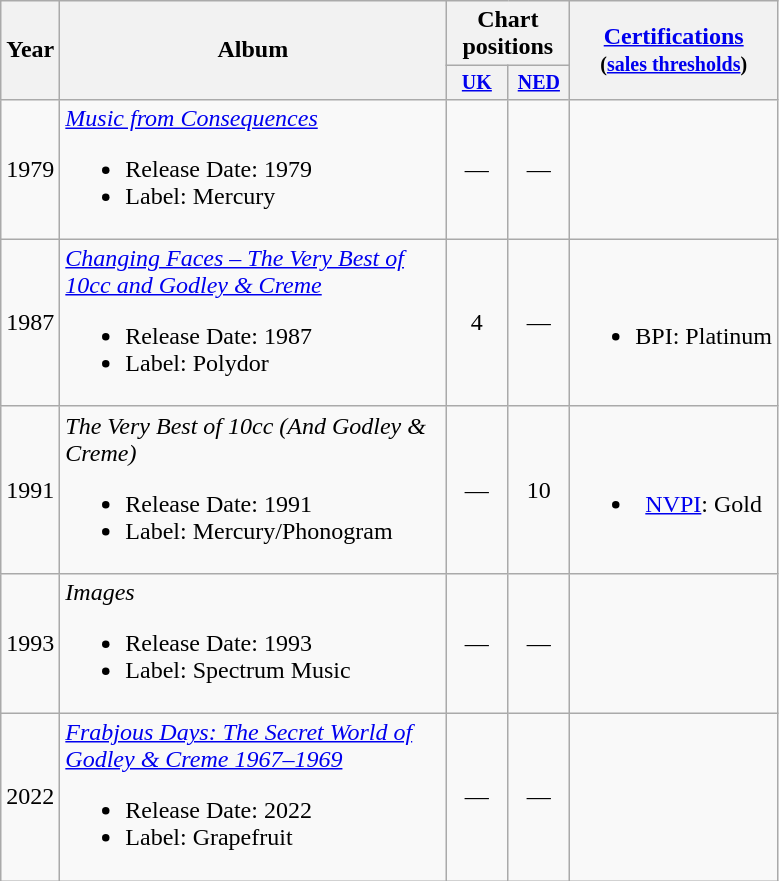<table class="wikitable" style=text-align:center;>
<tr>
<th rowspan="2">Year</th>
<th rowspan="2" style="width:250px;">Album</th>
<th colspan="2">Chart positions</th>
<th rowspan="2"><a href='#'>Certifications</a><br><small>(<a href='#'>sales thresholds</a>)</small></th>
</tr>
<tr style="font-size:smaller;">
<th width="35"><a href='#'>UK</a><br></th>
<th width="35"><a href='#'>NED</a><br></th>
</tr>
<tr>
<td>1979</td>
<td style="text-align:left;"><em><a href='#'>Music from Consequences</a></em><br><ul><li>Release Date: 1979</li><li>Label: Mercury</li></ul></td>
<td>—</td>
<td>—</td>
<td></td>
</tr>
<tr>
<td>1987</td>
<td style="text-align:left;"><em><a href='#'>Changing Faces – The Very Best of 10cc and Godley & Creme</a></em><br><ul><li>Release Date: 1987</li><li>Label: Polydor</li></ul></td>
<td>4</td>
<td>—</td>
<td><br><ul><li>BPI: Platinum</li></ul></td>
</tr>
<tr>
<td>1991</td>
<td style="text-align:left;"><em>The Very Best of 10cc (And Godley & Creme)</em><br><ul><li>Release Date: 1991</li><li>Label: Mercury/Phonogram</li></ul></td>
<td>—</td>
<td>10</td>
<td><br><ul><li><a href='#'>NVPI</a>: Gold</li></ul></td>
</tr>
<tr>
<td>1993</td>
<td style="text-align:left;"><em>Images</em><br><ul><li>Release Date: 1993</li><li>Label: Spectrum Music</li></ul></td>
<td>—</td>
<td>—</td>
<td></td>
</tr>
<tr>
<td>2022</td>
<td style="text-align:left;"><em><a href='#'>Frabjous Days: The Secret World of Godley & Creme 1967–1969</a></em><br><ul><li>Release Date: 2022</li><li>Label: Grapefruit</li></ul></td>
<td>—</td>
<td>—</td>
<td></td>
</tr>
</table>
